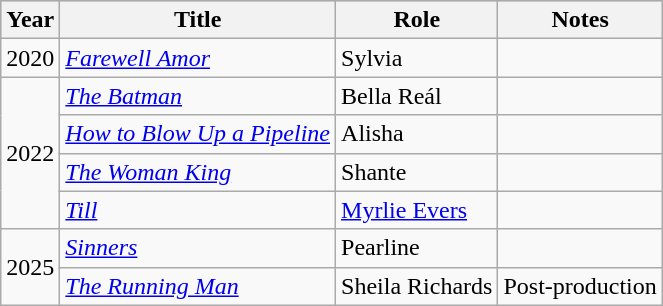<table class="wikitable">
<tr style="background:#ccc; text-align:center;">
<th>Year</th>
<th>Title</th>
<th>Role</th>
<th>Notes</th>
</tr>
<tr>
<td>2020</td>
<td><em><a href='#'>Farewell Amor</a></em></td>
<td>Sylvia</td>
<td></td>
</tr>
<tr>
<td rowspan="4">2022</td>
<td><em><a href='#'>The Batman</a></em></td>
<td>Bella Reál</td>
<td></td>
</tr>
<tr>
<td><em><a href='#'>How to Blow Up a Pipeline</a></em></td>
<td>Alisha</td>
<td></td>
</tr>
<tr>
<td><em><a href='#'>The Woman King</a></em></td>
<td>Shante</td>
<td></td>
</tr>
<tr>
<td><em><a href='#'>Till</a></em></td>
<td><a href='#'>Myrlie Evers</a></td>
<td></td>
</tr>
<tr>
<td rowspan="2">2025</td>
<td><em><a href='#'>Sinners</a></em></td>
<td>Pearline</td>
<td></td>
</tr>
<tr>
<td><em><a href='#'>The Running Man</a></em></td>
<td>Sheila Richards</td>
<td>Post-production</td>
</tr>
</table>
